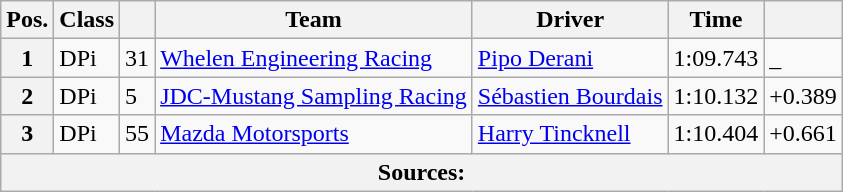<table class="wikitable">
<tr>
<th>Pos.</th>
<th>Class</th>
<th></th>
<th>Team</th>
<th>Driver</th>
<th>Time</th>
<th></th>
</tr>
<tr>
<th>1</th>
<td>DPi</td>
<td>31</td>
<td><a href='#'>Whelen Engineering Racing</a></td>
<td><a href='#'>Pipo Derani</a></td>
<td>1:09.743</td>
<td>_</td>
</tr>
<tr>
<th>2</th>
<td>DPi</td>
<td>5</td>
<td><a href='#'>JDC-Mustang Sampling Racing</a></td>
<td><a href='#'>Sébastien Bourdais</a></td>
<td>1:10.132</td>
<td>+0.389</td>
</tr>
<tr>
<th>3</th>
<td>DPi</td>
<td>55</td>
<td><a href='#'>Mazda Motorsports</a></td>
<td><a href='#'>Harry Tincknell</a></td>
<td>1:10.404</td>
<td>+0.661</td>
</tr>
<tr>
<th colspan="7">Sources:</th>
</tr>
</table>
